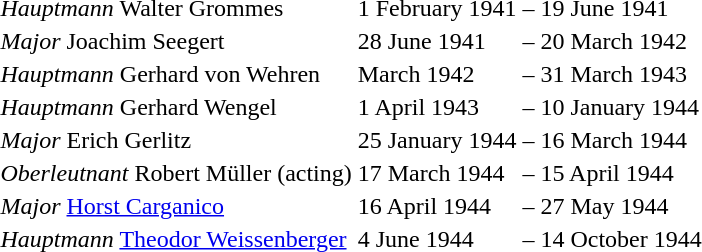<table>
<tr>
<td><em>Hauptmann</em> Walter Grommes</td>
<td>1 February 1941</td>
<td>–</td>
<td>19 June 1941</td>
</tr>
<tr>
<td><em>Major</em> Joachim Seegert</td>
<td>28 June 1941</td>
<td>–</td>
<td>20 March 1942</td>
</tr>
<tr>
<td><em>Hauptmann</em> Gerhard von Wehren</td>
<td>March 1942</td>
<td>–</td>
<td>31 March 1943</td>
</tr>
<tr>
<td><em>Hauptmann</em> Gerhard Wengel</td>
<td>1 April 1943</td>
<td>–</td>
<td>10 January 1944</td>
</tr>
<tr>
<td><em>Major</em> Erich Gerlitz</td>
<td>25 January 1944</td>
<td>–</td>
<td>16 March 1944</td>
</tr>
<tr>
<td><em>Oberleutnant</em> Robert Müller (acting)</td>
<td>17 March 1944</td>
<td>–</td>
<td>15 April 1944</td>
</tr>
<tr>
<td><em>Major</em> <a href='#'>Horst Carganico</a></td>
<td>16 April 1944</td>
<td>–</td>
<td>27 May 1944</td>
</tr>
<tr>
<td><em>Hauptmann</em> <a href='#'>Theodor Weissenberger</a></td>
<td>4 June 1944</td>
<td>–</td>
<td>14 October 1944</td>
</tr>
</table>
